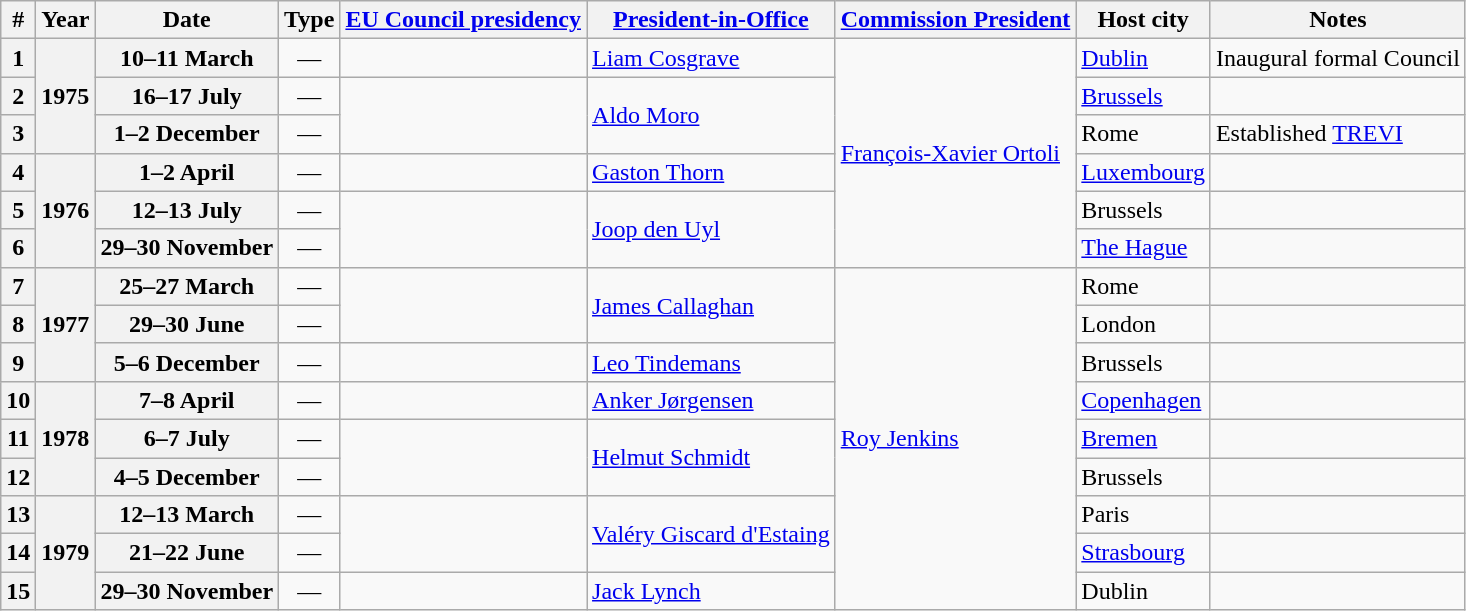<table class="wikitable">
<tr>
<th>#</th>
<th style="width:10px">Year</th>
<th>Date</th>
<th>Type</th>
<th><a href='#'>EU Council presidency</a></th>
<th><a href='#'>President-in-Office</a></th>
<th><a href='#'>Commission President</a></th>
<th>Host city</th>
<th>Notes</th>
</tr>
<tr>
<th>1</th>
<th rowspan=3>1975</th>
<th>10–11 March</th>
<td style="text-align:center">―</td>
<td></td>
<td><a href='#'>Liam Cosgrave</a></td>
<td rowspan=6><a href='#'>François-Xavier Ortoli</a></td>
<td><a href='#'>Dublin</a></td>
<td> Inaugural formal Council</td>
</tr>
<tr>
<th>2</th>
<th>16–17 July</th>
<td style="text-align:center">―</td>
<td rowspan=2></td>
<td rowspan=2><a href='#'>Aldo Moro</a></td>
<td><a href='#'>Brussels</a></td>
<td></td>
</tr>
<tr>
<th>3</th>
<th>1–2 December<span></span></th>
<td style="text-align:center">―</td>
<td>Rome</td>
<td> Established <a href='#'>TREVI</a></td>
</tr>
<tr>
<th>4</th>
<th rowspan=3>1976</th>
<th>1–2 April</th>
<td style="text-align:center">―</td>
<td></td>
<td><a href='#'>Gaston Thorn</a></td>
<td><a href='#'>Luxembourg</a></td>
<td><br></td>
</tr>
<tr>
<th>5</th>
<th>12–13 July</th>
<td style="text-align:center">―</td>
<td rowspan=2></td>
<td rowspan=2><a href='#'>Joop den Uyl</a></td>
<td>Brussels</td>
<td></td>
</tr>
<tr>
<th>6</th>
<th>29–30 November</th>
<td style="text-align:center">―</td>
<td><a href='#'>The Hague</a></td>
<td></td>
</tr>
<tr>
<th>7</th>
<th rowspan=3>1977</th>
<th>25–27 March</th>
<td style="text-align:center">―</td>
<td rowspan=2></td>
<td rowspan=2><a href='#'>James Callaghan</a></td>
<td rowspan=9><a href='#'>Roy Jenkins</a></td>
<td>Rome</td>
<td></td>
</tr>
<tr>
<th>8</th>
<th>29–30 June</th>
<td style="text-align:center">―</td>
<td>London</td>
<td></td>
</tr>
<tr>
<th>9</th>
<th>5–6 December</th>
<td style="text-align:center">―</td>
<td></td>
<td><a href='#'>Leo Tindemans</a></td>
<td>Brussels</td>
<td></td>
</tr>
<tr>
<th>10</th>
<th rowspan=3>1978</th>
<th>7–8 April</th>
<td style="text-align:center">―</td>
<td></td>
<td><a href='#'>Anker Jørgensen</a></td>
<td><a href='#'>Copenhagen</a></td>
<td></td>
</tr>
<tr>
<th>11</th>
<th>6–7 July</th>
<td style="text-align:center">―</td>
<td rowspan=2></td>
<td rowspan=2><a href='#'>Helmut Schmidt</a></td>
<td><a href='#'>Bremen</a></td>
<td></td>
</tr>
<tr>
<th>12</th>
<th>4–5 December</th>
<td style="text-align:center">―</td>
<td>Brussels</td>
<td></td>
</tr>
<tr>
<th>13</th>
<th rowspan=3>1979</th>
<th>12–13 March</th>
<td style="text-align:center">―</td>
<td rowspan=2></td>
<td rowspan=2><a href='#'>Valéry Giscard d'Estaing</a></td>
<td>Paris</td>
<td></td>
</tr>
<tr>
<th>14</th>
<th>21–22 June</th>
<td style="text-align:center">―</td>
<td><a href='#'>Strasbourg</a></td>
<td></td>
</tr>
<tr>
<th>15</th>
<th>29–30 November</th>
<td style="text-align:center">―</td>
<td></td>
<td><a href='#'>Jack Lynch</a></td>
<td>Dublin</td>
<td></td>
</tr>
</table>
